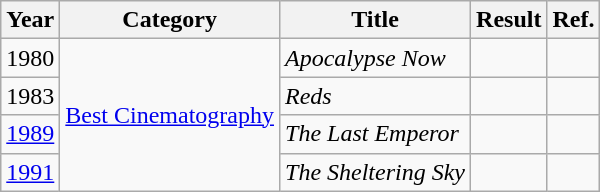<table class="wikitable">
<tr>
<th>Year</th>
<th>Category</th>
<th>Title</th>
<th>Result</th>
<th>Ref.</th>
</tr>
<tr>
<td>1980</td>
<td rowspan=4><a href='#'>Best Cinematography</a></td>
<td><em>Apocalypse Now</em></td>
<td></td>
<td></td>
</tr>
<tr>
<td>1983</td>
<td><em>Reds</em></td>
<td></td>
<td></td>
</tr>
<tr>
<td><a href='#'>1989</a></td>
<td><em>The Last Emperor</em></td>
<td></td>
<td></td>
</tr>
<tr>
<td><a href='#'>1991</a></td>
<td><em>The Sheltering Sky</em></td>
<td></td>
<td></td>
</tr>
</table>
